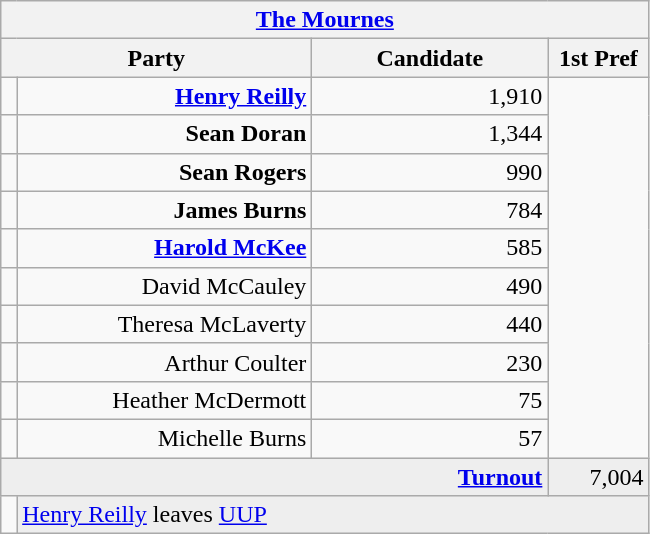<table class="wikitable">
<tr>
<th colspan="4" align="center"><a href='#'>The Mournes</a></th>
</tr>
<tr>
<th colspan="2" align="center" width=200>Party</th>
<th width=150>Candidate</th>
<th width=60>1st Pref</th>
</tr>
<tr>
<td></td>
<td align="right"><strong><a href='#'>Henry Reilly</a></strong></td>
<td align="right">1,910</td>
</tr>
<tr>
<td></td>
<td align="right"><strong>Sean Doran</strong></td>
<td align="right">1,344</td>
</tr>
<tr>
<td></td>
<td align="right"><strong>Sean Rogers</strong></td>
<td align="right">990</td>
</tr>
<tr>
<td></td>
<td align="right"><strong>James Burns</strong></td>
<td align="right">784</td>
</tr>
<tr>
<td></td>
<td align="right"><strong><a href='#'>Harold McKee</a></strong></td>
<td align="right">585</td>
</tr>
<tr>
<td></td>
<td align="right">David McCauley</td>
<td align="right">490</td>
</tr>
<tr>
<td></td>
<td align="right">Theresa McLaverty</td>
<td align="right">440</td>
</tr>
<tr>
<td></td>
<td align="right">Arthur Coulter</td>
<td align="right">230</td>
</tr>
<tr>
<td></td>
<td align="right">Heather McDermott</td>
<td align="right">75</td>
</tr>
<tr>
<td></td>
<td align="right">Michelle Burns</td>
<td align="right">57</td>
</tr>
<tr bgcolor="EEEEEE">
<td colspan=3 align="right"><strong><a href='#'>Turnout</a></strong></td>
<td align="right">7,004</td>
</tr>
<tr>
<td bgcolor=></td>
<td colspan=3 bgcolor="EEEEEE"><a href='#'>Henry Reilly</a> leaves <a href='#'>UUP</a></td>
</tr>
</table>
